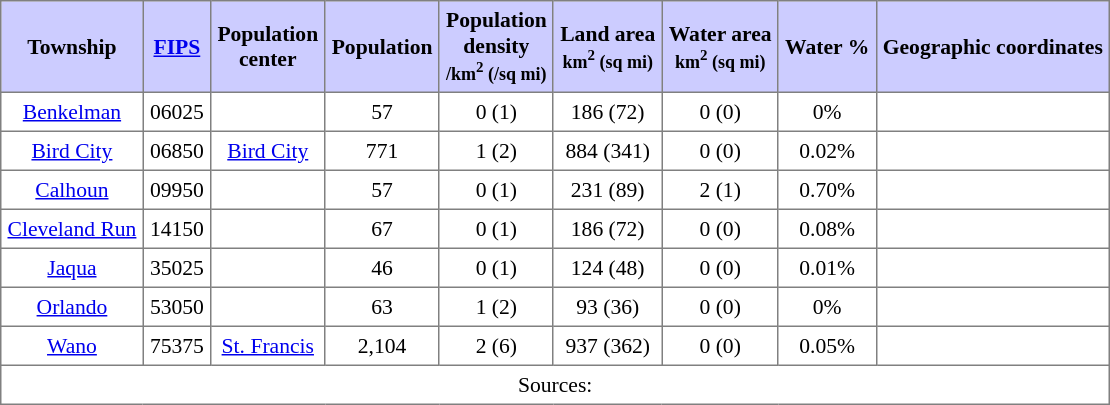<table class="toccolours" border=1 cellspacing=0 cellpadding=4 style="text-align:center; border-collapse:collapse; font-size:90%;">
<tr style="background:#ccccff">
<th>Township</th>
<th><a href='#'>FIPS</a></th>
<th>Population<br>center</th>
<th>Population</th>
<th>Population<br>density<br><small>/km<sup>2</sup> (/sq mi)</small></th>
<th>Land area<br><small>km<sup>2</sup> (sq mi)</small></th>
<th>Water area<br><small>km<sup>2</sup> (sq mi)</small></th>
<th>Water %</th>
<th>Geographic coordinates</th>
</tr>
<tr>
<td><a href='#'>Benkelman</a></td>
<td>06025</td>
<td></td>
<td>57</td>
<td>0 (1)</td>
<td>186 (72)</td>
<td>0 (0)</td>
<td>0%</td>
<td></td>
</tr>
<tr>
<td><a href='#'>Bird City</a></td>
<td>06850</td>
<td><a href='#'>Bird City</a></td>
<td>771</td>
<td>1 (2)</td>
<td>884 (341)</td>
<td>0 (0)</td>
<td>0.02%</td>
<td></td>
</tr>
<tr>
<td><a href='#'>Calhoun</a></td>
<td>09950</td>
<td></td>
<td>57</td>
<td>0 (1)</td>
<td>231 (89)</td>
<td>2 (1)</td>
<td>0.70%</td>
<td></td>
</tr>
<tr>
<td><a href='#'>Cleveland Run</a></td>
<td>14150</td>
<td></td>
<td>67</td>
<td>0 (1)</td>
<td>186 (72)</td>
<td>0 (0)</td>
<td>0.08%</td>
<td></td>
</tr>
<tr>
<td><a href='#'>Jaqua</a></td>
<td>35025</td>
<td></td>
<td>46</td>
<td>0 (1)</td>
<td>124 (48)</td>
<td>0 (0)</td>
<td>0.01%</td>
<td></td>
</tr>
<tr>
<td><a href='#'>Orlando</a></td>
<td>53050</td>
<td></td>
<td>63</td>
<td>1 (2)</td>
<td>93 (36)</td>
<td>0 (0)</td>
<td>0%</td>
<td></td>
</tr>
<tr>
<td><a href='#'>Wano</a></td>
<td>75375</td>
<td><a href='#'>St. Francis</a></td>
<td>2,104</td>
<td>2 (6)</td>
<td>937 (362)</td>
<td>0 (0)</td>
<td>0.05%</td>
<td></td>
</tr>
<tr>
<td colspan=9>Sources: </td>
</tr>
</table>
